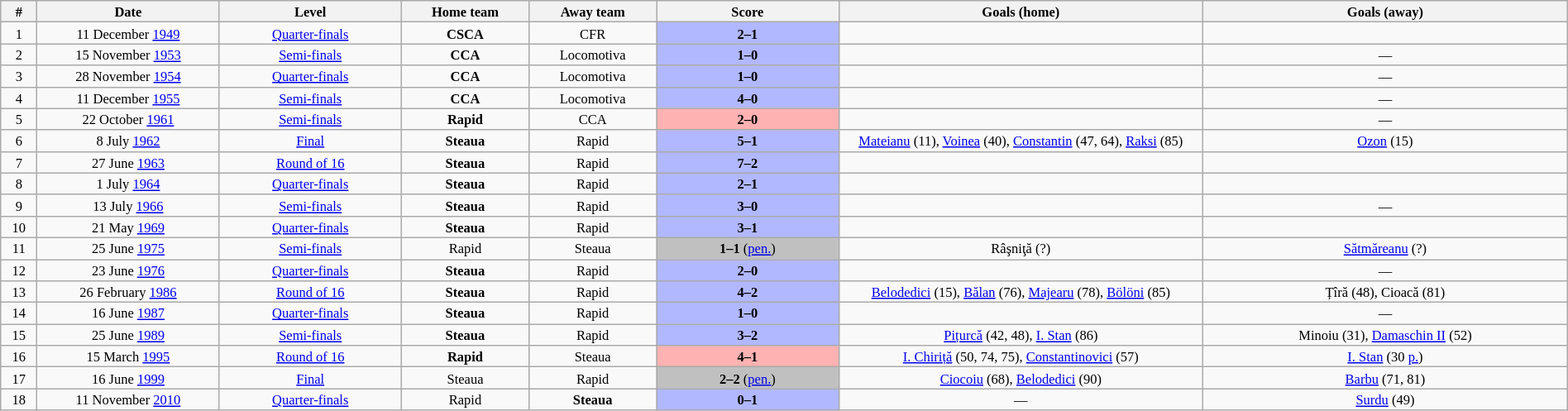<table class="wikitable" style="width:100%; margin:0 left; font-size: 11px">
<tr>
<th width=2%>#</th>
<th class="unsortable" width=10%>Date</th>
<th width=10%>Level</th>
<th width=7%>Home team</th>
<th width=7%>Away team</th>
<th width=10%>Score</th>
<th width=20%>Goals (home)</th>
<th width=20%>Goals (away)</th>
</tr>
<tr style="text-align:center;">
<td>1</td>
<td>11 December <a href='#'>1949</a></td>
<td><a href='#'>Quarter-finals</a></td>
<td><strong>CSCA</strong></td>
<td>CFR</td>
<td bgcolor=#b2b8ff><strong>2–1</strong></td>
<td></td>
<td></td>
</tr>
<tr style="text-align:center;">
<td>2</td>
<td>15 November <a href='#'>1953</a></td>
<td><a href='#'>Semi-finals</a></td>
<td><strong>CCA</strong></td>
<td>Locomotiva</td>
<td bgcolor=#b2b8ff><strong>1–0</strong></td>
<td></td>
<td>—</td>
</tr>
<tr style="text-align:center;">
<td>3</td>
<td>28 November <a href='#'>1954</a></td>
<td><a href='#'>Quarter-finals</a></td>
<td><strong>CCA</strong></td>
<td>Locomotiva</td>
<td bgcolor=#b2b8ff><strong>1–0</strong></td>
<td></td>
<td>—</td>
</tr>
<tr style="text-align:center;">
<td>4</td>
<td>11 December <a href='#'>1955</a></td>
<td><a href='#'>Semi-finals</a></td>
<td><strong>CCA</strong></td>
<td>Locomotiva</td>
<td bgcolor=#b2b8ff><strong>4–0</strong></td>
<td></td>
<td>—</td>
</tr>
<tr style="text-align:center;">
<td>5</td>
<td>22 October <a href='#'>1961</a></td>
<td><a href='#'>Semi-finals</a></td>
<td><strong>Rapid</strong></td>
<td>CCA</td>
<td bgcolor=#ffb2b2><strong>2–0</strong></td>
<td></td>
<td>—</td>
</tr>
<tr style="text-align:center;">
<td>6</td>
<td>8 July <a href='#'>1962</a></td>
<td><a href='#'>Final</a></td>
<td><strong>Steaua</strong></td>
<td>Rapid</td>
<td bgcolor=#b2b8ff><strong>5–1</strong></td>
<td><a href='#'>Mateianu</a> (11), <a href='#'>Voinea</a> (40), <a href='#'>Constantin</a> (47, 64), <a href='#'>Raksi</a> (85)</td>
<td><a href='#'>Ozon</a> (15)</td>
</tr>
<tr style="text-align:center;">
<td>7</td>
<td>27 June <a href='#'>1963</a></td>
<td><a href='#'>Round of 16</a></td>
<td><strong>Steaua</strong></td>
<td>Rapid</td>
<td bgcolor=#b2b8ff><strong>7–2</strong></td>
<td></td>
<td></td>
</tr>
<tr style="text-align:center;">
<td>8</td>
<td>1 July <a href='#'>1964</a></td>
<td><a href='#'>Quarter-finals</a></td>
<td><strong>Steaua</strong></td>
<td>Rapid</td>
<td bgcolor=#b2b8ff><strong>2–1</strong></td>
<td></td>
<td></td>
</tr>
<tr style="text-align:center;">
<td>9</td>
<td>13 July <a href='#'>1966</a></td>
<td><a href='#'>Semi-finals</a></td>
<td><strong>Steaua</strong></td>
<td>Rapid</td>
<td bgcolor=#b2b8ff><strong>3–0</strong></td>
<td></td>
<td>—</td>
</tr>
<tr style="text-align:center;">
<td>10</td>
<td>21 May <a href='#'>1969</a></td>
<td><a href='#'>Quarter-finals</a></td>
<td><strong>Steaua</strong></td>
<td>Rapid</td>
<td bgcolor=#b2b8ff><strong>3–1</strong></td>
<td></td>
<td></td>
</tr>
<tr style="text-align:center;">
<td>11</td>
<td>25 June <a href='#'>1975</a></td>
<td><a href='#'>Semi-finals</a></td>
<td>Rapid</td>
<td>Steaua</td>
<td bgcolor=#c0c0c0><strong>1–1</strong> (<a href='#'>pen.</a>)</td>
<td>Râşniţă (?)</td>
<td><a href='#'>Sătmăreanu</a> (?)</td>
</tr>
<tr style="text-align:center;">
<td>12</td>
<td>23 June <a href='#'>1976</a></td>
<td><a href='#'>Quarter-finals</a></td>
<td><strong>Steaua</strong></td>
<td>Rapid</td>
<td bgcolor=#b2b8ff><strong>2–0</strong></td>
<td></td>
<td>—</td>
</tr>
<tr style="text-align:center;">
<td>13</td>
<td>26 February <a href='#'>1986</a></td>
<td><a href='#'>Round of 16</a></td>
<td><strong>Steaua</strong></td>
<td>Rapid</td>
<td bgcolor=#b2b8ff><strong>4–2</strong></td>
<td><a href='#'>Belodedici</a> (15), <a href='#'>Bălan</a> (76), <a href='#'>Majearu</a> (78), <a href='#'>Bölöni</a> (85)</td>
<td>Țîră (48), Cioacă (81)</td>
</tr>
<tr style="text-align:center;">
<td>14</td>
<td>16 June <a href='#'>1987</a></td>
<td><a href='#'>Quarter-finals</a></td>
<td><strong>Steaua</strong></td>
<td>Rapid</td>
<td bgcolor=#b2b8ff><strong>1–0</strong></td>
<td></td>
<td>—</td>
</tr>
<tr style="text-align:center;">
<td>15</td>
<td>25 June <a href='#'>1989</a></td>
<td><a href='#'>Semi-finals</a></td>
<td><strong>Steaua</strong></td>
<td>Rapid</td>
<td bgcolor=#b2b8ff><strong>3–2</strong></td>
<td><a href='#'>Pițurcă</a> (42, 48), <a href='#'>I. Stan</a> (86)</td>
<td>Minoiu (31), <a href='#'>Damaschin II</a> (52)</td>
</tr>
<tr style="text-align:center;">
<td>16</td>
<td>15 March <a href='#'>1995</a></td>
<td><a href='#'>Round of 16</a></td>
<td><strong>Rapid</strong></td>
<td>Steaua</td>
<td bgcolor=#ffb2b2><strong>4–1</strong></td>
<td><a href='#'>I. Chiriță</a> (50, 74, 75), <a href='#'>Constantinovici</a> (57)</td>
<td><a href='#'>I. Stan</a> (30 <a href='#'>p.</a>)</td>
</tr>
<tr style="text-align:center;">
<td>17</td>
<td>16 June <a href='#'>1999</a></td>
<td><a href='#'>Final</a></td>
<td>Steaua</td>
<td>Rapid</td>
<td bgcolor=#c0c0c0><strong>2–2</strong> (<a href='#'>pen.</a>)</td>
<td><a href='#'>Ciocoiu</a> (68), <a href='#'>Belodedici</a> (90)</td>
<td><a href='#'>Barbu</a> (71, 81)</td>
</tr>
<tr style="text-align:center;">
<td>18</td>
<td>11 November <a href='#'>2010</a></td>
<td><a href='#'>Quarter-finals</a></td>
<td>Rapid</td>
<td><strong>Steaua</strong></td>
<td bgcolor=#b2b8ff><strong>0–1</strong></td>
<td>—</td>
<td><a href='#'>Surdu</a> (49)</td>
</tr>
</table>
